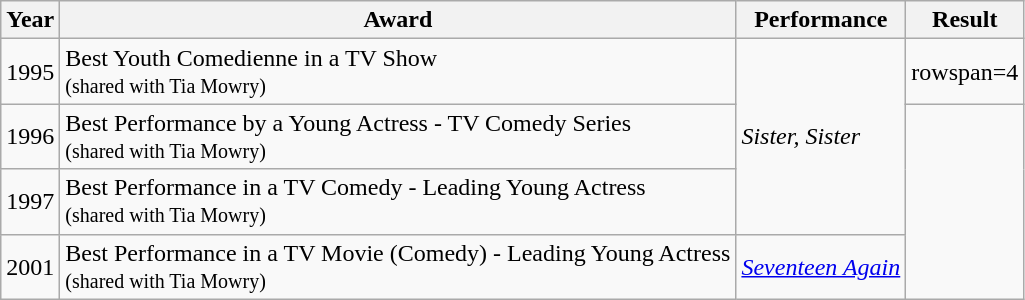<table class="wikitable">
<tr>
<th>Year</th>
<th>Award</th>
<th>Performance</th>
<th>Result</th>
</tr>
<tr>
<td>1995</td>
<td>Best Youth Comedienne in a TV Show<br><small>(shared with Tia Mowry)</small></td>
<td rowspan=3><em>Sister, Sister</em></td>
<td>rowspan=4 </td>
</tr>
<tr>
<td>1996</td>
<td>Best Performance by a Young Actress - TV Comedy Series<br><small>(shared with Tia Mowry)</small></td>
</tr>
<tr>
<td>1997</td>
<td>Best Performance in a TV Comedy - Leading Young Actress<br><small>(shared with Tia Mowry)</small></td>
</tr>
<tr>
<td>2001</td>
<td>Best Performance in a TV Movie (Comedy) - Leading Young Actress<br><small>(shared with Tia Mowry)</small></td>
<td><em><a href='#'>Seventeen Again</a></em></td>
</tr>
</table>
